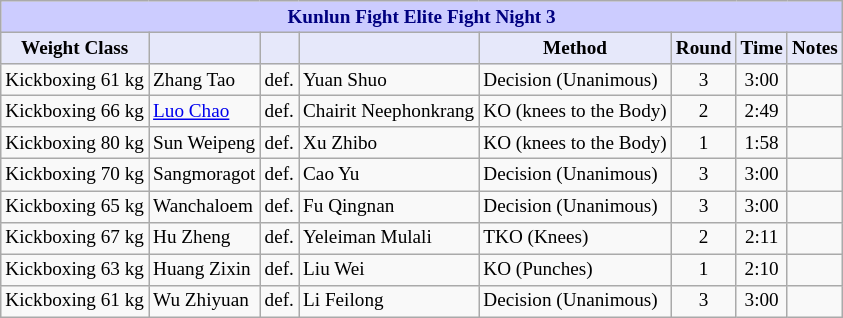<table class="wikitable" style="font-size: 80%;">
<tr>
<th colspan="8" style="background-color: #ccf; color: #000080; text-align: center;"><strong>Kunlun Fight Elite Fight Night 3</strong></th>
</tr>
<tr>
<th colspan="1" style="background-color: #E6E8FA; color: #000000; text-align: center;">Weight Class</th>
<th colspan="1" style="background-color: #E6E8FA; color: #000000; text-align: center;"></th>
<th colspan="1" style="background-color: #E6E8FA; color: #000000; text-align: center;"></th>
<th colspan="1" style="background-color: #E6E8FA; color: #000000; text-align: center;"></th>
<th colspan="1" style="background-color: #E6E8FA; color: #000000; text-align: center;">Method</th>
<th colspan="1" style="background-color: #E6E8FA; color: #000000; text-align: center;">Round</th>
<th colspan="1" style="background-color: #E6E8FA; color: #000000; text-align: center;">Time</th>
<th colspan="1" style="background-color: #E6E8FA; color: #000000; text-align: center;">Notes</th>
</tr>
<tr>
<td>Kickboxing 61 kg</td>
<td> Zhang Tao</td>
<td align=center>def.</td>
<td> Yuan Shuo</td>
<td>Decision (Unanimous)</td>
<td align=center>3</td>
<td align=center>3:00</td>
<td></td>
</tr>
<tr>
<td>Kickboxing 66 kg</td>
<td> <a href='#'>Luo Chao</a></td>
<td align=center>def.</td>
<td> Chairit Neephonkrang</td>
<td>KO (knees to the Body)</td>
<td align=center>2</td>
<td align=center>2:49</td>
<td></td>
</tr>
<tr>
<td>Kickboxing 80 kg</td>
<td> Sun Weipeng</td>
<td align=center>def.</td>
<td> Xu Zhibo</td>
<td>KO (knees to the Body)</td>
<td align=center>1</td>
<td align=center>1:58</td>
<td></td>
</tr>
<tr>
<td>Kickboxing 70 kg</td>
<td> Sangmoragot</td>
<td align=center>def.</td>
<td> Cao Yu</td>
<td>Decision (Unanimous)</td>
<td align=center>3</td>
<td align=center>3:00</td>
<td></td>
</tr>
<tr>
<td>Kickboxing 65 kg</td>
<td> Wanchaloem</td>
<td align=center>def.</td>
<td> Fu Qingnan</td>
<td>Decision (Unanimous)</td>
<td align=center>3</td>
<td align=center>3:00</td>
<td></td>
</tr>
<tr>
<td>Kickboxing 67 kg</td>
<td> Hu Zheng</td>
<td align=center>def.</td>
<td> Yeleiman Mulali</td>
<td>TKO (Knees)</td>
<td align=center>2</td>
<td align=center>2:11</td>
<td></td>
</tr>
<tr>
<td>Kickboxing 63 kg</td>
<td> Huang Zixin</td>
<td align=center>def.</td>
<td> Liu Wei</td>
<td>KO (Punches)</td>
<td align=center>1</td>
<td align=center>2:10</td>
<td></td>
</tr>
<tr>
<td>Kickboxing 61 kg</td>
<td> Wu Zhiyuan</td>
<td align=center>def.</td>
<td> Li Feilong</td>
<td>Decision (Unanimous)</td>
<td align=center>3</td>
<td align=center>3:00</td>
<td></td>
</tr>
</table>
